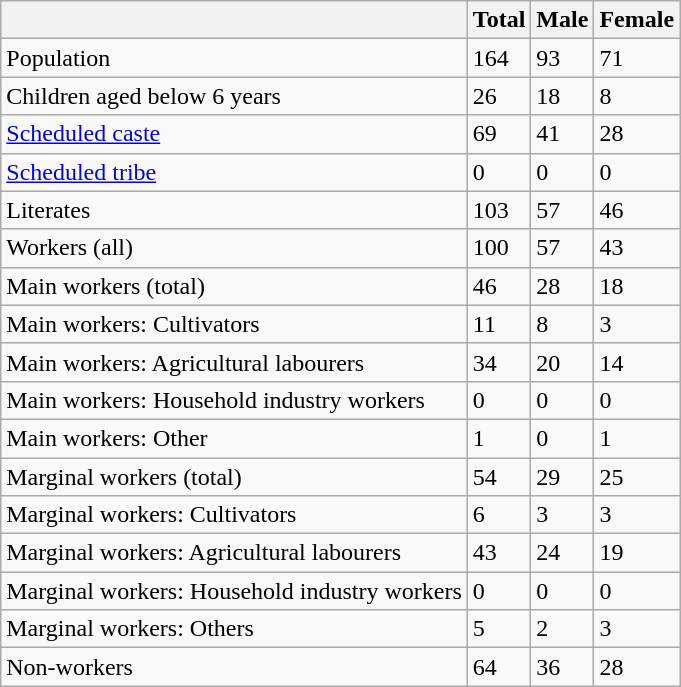<table class="wikitable sortable">
<tr>
<th></th>
<th>Total</th>
<th>Male</th>
<th>Female</th>
</tr>
<tr>
<td>Population</td>
<td>164</td>
<td>93</td>
<td>71</td>
</tr>
<tr>
<td>Children aged below 6 years</td>
<td>26</td>
<td>18</td>
<td>8</td>
</tr>
<tr>
<td><a href='#'>Scheduled caste</a></td>
<td>69</td>
<td>41</td>
<td>28</td>
</tr>
<tr>
<td><a href='#'>Scheduled tribe</a></td>
<td>0</td>
<td>0</td>
<td>0</td>
</tr>
<tr>
<td>Literates</td>
<td>103</td>
<td>57</td>
<td>46</td>
</tr>
<tr>
<td>Workers (all)</td>
<td>100</td>
<td>57</td>
<td>43</td>
</tr>
<tr>
<td>Main workers (total)</td>
<td>46</td>
<td>28</td>
<td>18</td>
</tr>
<tr>
<td>Main workers: Cultivators</td>
<td>11</td>
<td>8</td>
<td>3</td>
</tr>
<tr>
<td>Main workers: Agricultural labourers</td>
<td>34</td>
<td>20</td>
<td>14</td>
</tr>
<tr>
<td>Main workers: Household industry workers</td>
<td>0</td>
<td>0</td>
<td>0</td>
</tr>
<tr>
<td>Main workers: Other</td>
<td>1</td>
<td>0</td>
<td>1</td>
</tr>
<tr>
<td>Marginal workers (total)</td>
<td>54</td>
<td>29</td>
<td>25</td>
</tr>
<tr>
<td>Marginal workers: Cultivators</td>
<td>6</td>
<td>3</td>
<td>3</td>
</tr>
<tr>
<td>Marginal workers: Agricultural labourers</td>
<td>43</td>
<td>24</td>
<td>19</td>
</tr>
<tr>
<td>Marginal workers: Household industry workers</td>
<td>0</td>
<td>0</td>
<td>0</td>
</tr>
<tr>
<td>Marginal workers: Others</td>
<td>5</td>
<td>2</td>
<td>3</td>
</tr>
<tr>
<td>Non-workers</td>
<td>64</td>
<td>36</td>
<td>28</td>
</tr>
</table>
